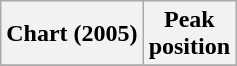<table class="wikitable plainrowheaders">
<tr>
<th scope="col">Chart (2005)</th>
<th scope="col">Peak<br> position</th>
</tr>
<tr>
</tr>
</table>
